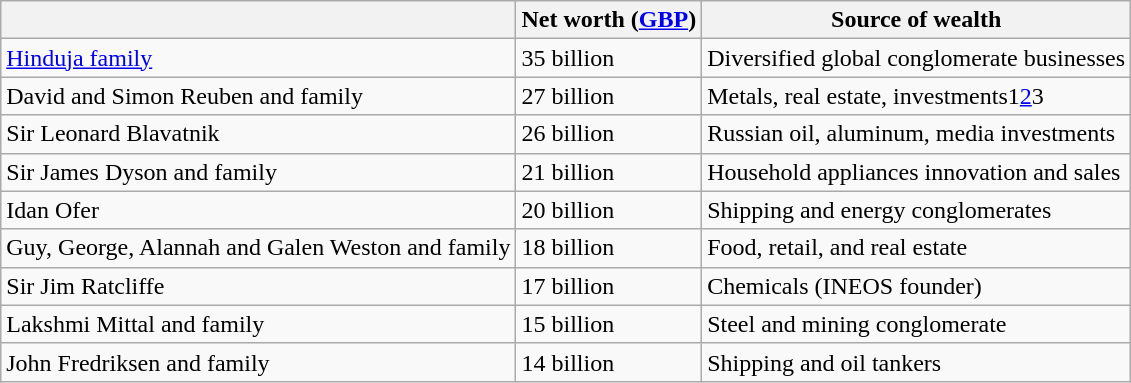<table class="wikitable sortable">
<tr>
<th></th>
<th>Net worth (<a href='#'>GBP</a>)</th>
<th>Source of wealth</th>
</tr>
<tr>
<td><a href='#'>Hinduja family</a></td>
<td>35 billion</td>
<td>Diversified global conglomerate businesses</td>
</tr>
<tr>
<td>David and Simon Reuben and family</td>
<td>27 billion</td>
<td>Metals, real estate, investments1<a href='#'>2</a>3</td>
</tr>
<tr>
<td>Sir Leonard Blavatnik</td>
<td>26 billion</td>
<td>Russian oil, aluminum, media investments</td>
</tr>
<tr>
<td>Sir James Dyson and family</td>
<td>21 billion</td>
<td>Household appliances innovation and sales</td>
</tr>
<tr>
<td>Idan Ofer</td>
<td>20 billion</td>
<td>Shipping and energy conglomerates</td>
</tr>
<tr>
<td>Guy, George, Alannah and Galen Weston and family</td>
<td>18 billion</td>
<td>Food, retail, and real estate</td>
</tr>
<tr>
<td>Sir Jim Ratcliffe</td>
<td>17 billion</td>
<td>Chemicals (INEOS founder)</td>
</tr>
<tr>
<td>Lakshmi Mittal and family</td>
<td>15 billion</td>
<td>Steel and mining conglomerate</td>
</tr>
<tr>
<td>John Fredriksen and family</td>
<td>14 billion</td>
<td>Shipping and oil tankers</td>
</tr>
</table>
